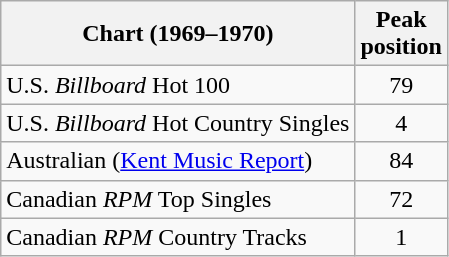<table class="wikitable sortable">
<tr>
<th align="left">Chart (1969–1970)</th>
<th align="center">Peak<br>position</th>
</tr>
<tr>
<td>U.S. <em>Billboard</em> Hot 100</td>
<td align="center">79</td>
</tr>
<tr>
<td>U.S. <em>Billboard</em> Hot Country Singles</td>
<td align="center">4</td>
</tr>
<tr>
<td>Australian (<a href='#'>Kent Music Report</a>)</td>
<td align="center">84</td>
</tr>
<tr>
<td>Canadian <em>RPM</em> Top Singles</td>
<td align="center">72</td>
</tr>
<tr>
<td>Canadian <em>RPM</em> Country Tracks</td>
<td align="center">1</td>
</tr>
</table>
